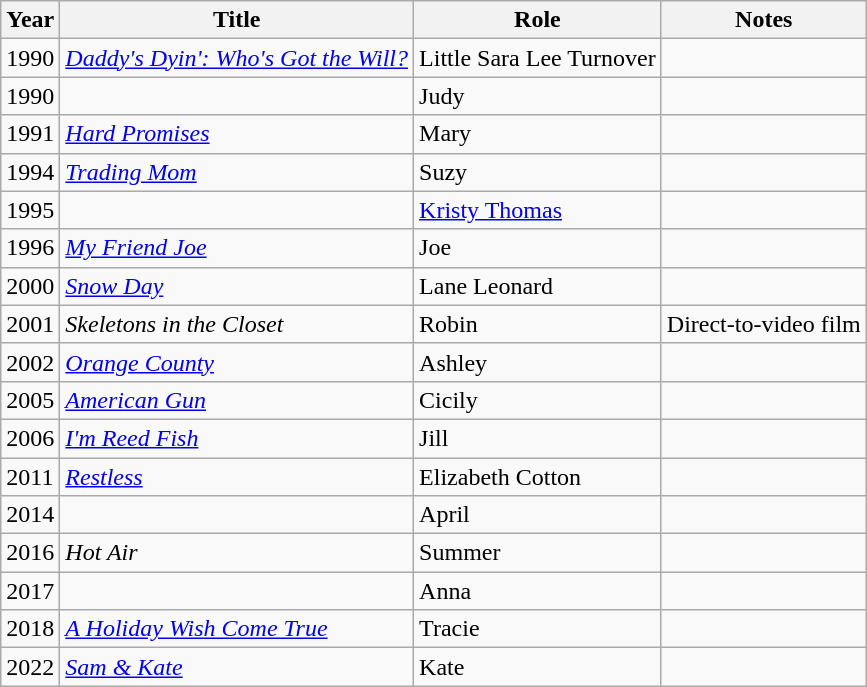<table class="wikitable sortable">
<tr>
<th>Year</th>
<th>Title</th>
<th>Role</th>
<th class="unsortable">Notes</th>
</tr>
<tr>
<td>1990</td>
<td><em><a href='#'>Daddy's Dyin': Who's Got the Will?</a></em></td>
<td>Little Sara Lee Turnover</td>
<td></td>
</tr>
<tr>
<td>1990</td>
<td><em></em></td>
<td>Judy</td>
<td></td>
</tr>
<tr>
<td>1991</td>
<td><em><a href='#'>Hard Promises</a></em></td>
<td>Mary</td>
<td></td>
</tr>
<tr>
<td>1994</td>
<td><em><a href='#'>Trading Mom</a></em></td>
<td>Suzy</td>
<td></td>
</tr>
<tr>
<td>1995</td>
<td><em></em></td>
<td><a href='#'>Kristy Thomas</a></td>
<td></td>
</tr>
<tr>
<td>1996</td>
<td><em><a href='#'>My Friend Joe</a></em></td>
<td>Joe</td>
<td></td>
</tr>
<tr>
<td>2000</td>
<td><em><a href='#'>Snow Day</a></em></td>
<td>Lane Leonard</td>
<td></td>
</tr>
<tr>
<td>2001</td>
<td><em>Skeletons in the Closet</em></td>
<td>Robin</td>
<td>Direct-to-video film</td>
</tr>
<tr>
<td>2002</td>
<td><em><a href='#'>Orange County</a></em></td>
<td>Ashley</td>
<td></td>
</tr>
<tr>
<td>2005</td>
<td><em><a href='#'>American Gun</a></em></td>
<td>Cicily</td>
<td></td>
</tr>
<tr>
<td>2006</td>
<td><em><a href='#'>I'm Reed Fish</a></em></td>
<td>Jill</td>
<td></td>
</tr>
<tr>
<td>2011</td>
<td><em><a href='#'>Restless</a></em></td>
<td>Elizabeth Cotton</td>
<td></td>
</tr>
<tr>
<td>2014</td>
<td><em></em></td>
<td>April</td>
<td></td>
</tr>
<tr>
<td>2016</td>
<td><em>Hot Air</em></td>
<td>Summer</td>
<td></td>
</tr>
<tr>
<td>2017</td>
<td><em></em></td>
<td>Anna</td>
<td></td>
</tr>
<tr>
<td>2018</td>
<td data-sort-value="Holiday Wish Come True, A"><em><a href='#'>A Holiday Wish Come True</a></em></td>
<td>Tracie</td>
<td></td>
</tr>
<tr>
<td>2022</td>
<td><em><a href='#'>Sam & Kate</a></em></td>
<td>Kate</td>
<td></td>
</tr>
</table>
